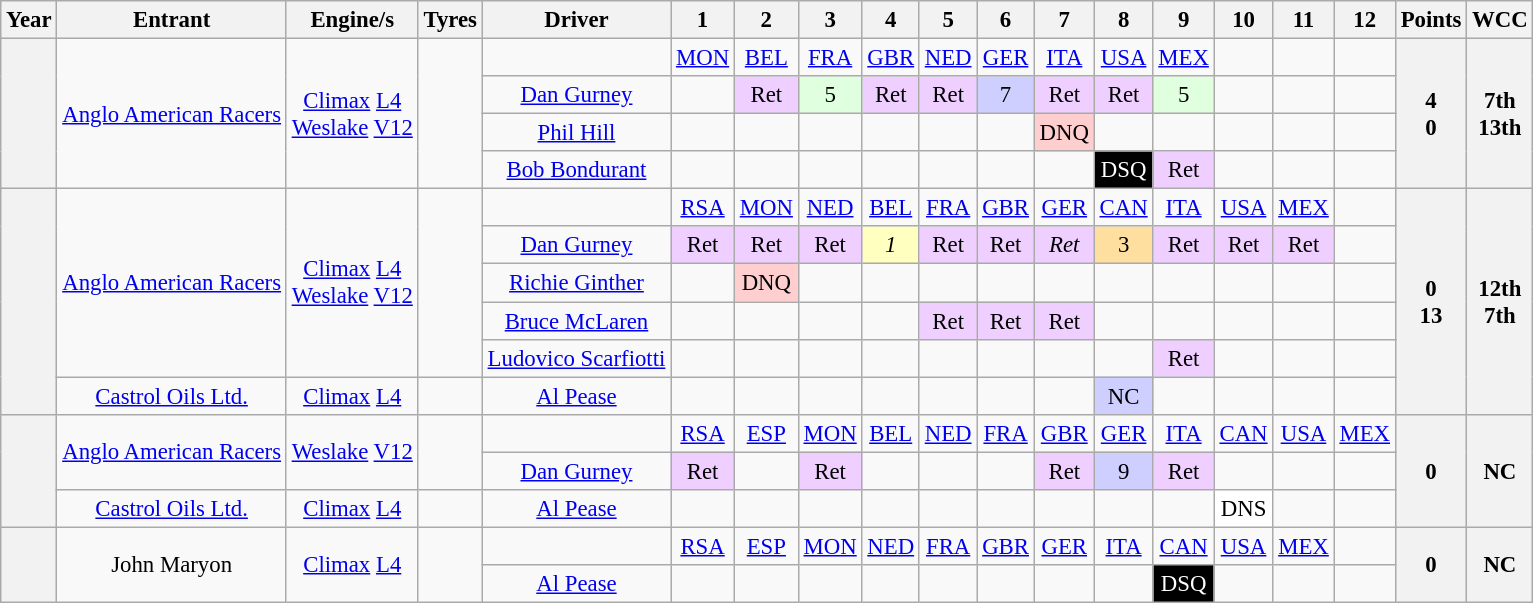<table class="wikitable" style="text-align:center; font-size:95%">
<tr>
<th>Year</th>
<th>Entrant</th>
<th>Engine/s</th>
<th>Tyres</th>
<th>Driver</th>
<th>1</th>
<th>2</th>
<th>3</th>
<th>4</th>
<th>5</th>
<th>6</th>
<th>7</th>
<th>8</th>
<th>9</th>
<th>10</th>
<th>11</th>
<th>12</th>
<th>Points</th>
<th>WCC</th>
</tr>
<tr>
<th rowspan="4"></th>
<td rowspan="4"><a href='#'>Anglo American Racers</a></td>
<td rowspan="4"><a href='#'>Climax</a> <a href='#'>L4</a><br><a href='#'>Weslake</a> <a href='#'>V12</a></td>
<td rowspan="4"></td>
<td></td>
<td><a href='#'>MON</a></td>
<td><a href='#'>BEL</a></td>
<td><a href='#'>FRA</a></td>
<td><a href='#'>GBR</a></td>
<td><a href='#'>NED</a></td>
<td><a href='#'>GER</a></td>
<td><a href='#'>ITA</a></td>
<td><a href='#'>USA</a></td>
<td><a href='#'>MEX</a></td>
<td></td>
<td></td>
<td></td>
<th rowspan="4">4<br>0</th>
<th rowspan="4">7th<br>13th</th>
</tr>
<tr>
<td><a href='#'>Dan Gurney</a></td>
<td></td>
<td style="background:#EFCFFF;">Ret</td>
<td style="background:#DFFFDF;">5</td>
<td style="background:#EFCFFF;">Ret</td>
<td style="background:#EFCFFF;">Ret</td>
<td style="background:#CFCFFF;">7</td>
<td style="background:#EFCFFF;">Ret</td>
<td style="background:#EFCFFF;">Ret</td>
<td style="background:#DFFFDF;">5</td>
<td></td>
<td></td>
<td></td>
</tr>
<tr>
<td><a href='#'>Phil Hill</a></td>
<td></td>
<td></td>
<td></td>
<td></td>
<td></td>
<td></td>
<td style="background:#FFCFCF;">DNQ</td>
<td></td>
<td></td>
<td></td>
<td></td>
<td></td>
</tr>
<tr>
<td><a href='#'>Bob Bondurant</a></td>
<td></td>
<td></td>
<td></td>
<td></td>
<td></td>
<td></td>
<td></td>
<td style="background:#000000; color:#ffffff">DSQ</td>
<td style="background:#EFCFFF;">Ret</td>
<td></td>
<td></td>
<td></td>
</tr>
<tr>
<th rowspan="6"></th>
<td rowspan="5"><a href='#'>Anglo American Racers</a></td>
<td rowspan="5"><a href='#'>Climax</a> <a href='#'>L4</a><br><a href='#'>Weslake</a> <a href='#'>V12</a></td>
<td rowspan="5"></td>
<td></td>
<td><a href='#'>RSA</a></td>
<td><a href='#'>MON</a></td>
<td><a href='#'>NED</a></td>
<td><a href='#'>BEL</a></td>
<td><a href='#'>FRA</a></td>
<td><a href='#'>GBR</a></td>
<td><a href='#'>GER</a></td>
<td><a href='#'>CAN</a></td>
<td><a href='#'>ITA</a></td>
<td><a href='#'>USA</a></td>
<td><a href='#'>MEX</a></td>
<td></td>
<th rowspan="6">0<br>13</th>
<th rowspan="6">12th<br>7th</th>
</tr>
<tr>
<td><a href='#'>Dan Gurney</a></td>
<td style="background:#EFCFFF;">Ret</td>
<td style="background:#EFCFFF;">Ret</td>
<td style="background:#EFCFFF;">Ret</td>
<td style="background:#FFFFBF;"><em>1</em></td>
<td style="background:#EFCFFF;">Ret</td>
<td style="background:#EFCFFF;">Ret</td>
<td style="background:#EFCFFF;"><em>Ret</em></td>
<td style="background:#FFDF9F;">3</td>
<td style="background:#EFCFFF;">Ret</td>
<td style="background:#EFCFFF;">Ret</td>
<td style="background:#EFCFFF;">Ret</td>
<td></td>
</tr>
<tr>
<td><a href='#'>Richie Ginther</a></td>
<td></td>
<td style="background:#FFCFCF;">DNQ</td>
<td></td>
<td></td>
<td></td>
<td></td>
<td></td>
<td></td>
<td></td>
<td></td>
<td></td>
<td></td>
</tr>
<tr>
<td><a href='#'>Bruce McLaren</a></td>
<td></td>
<td></td>
<td></td>
<td></td>
<td style="background:#EFCFFF;">Ret</td>
<td style="background:#EFCFFF;">Ret</td>
<td style="background:#EFCFFF;">Ret</td>
<td></td>
<td></td>
<td></td>
<td></td>
<td></td>
</tr>
<tr>
<td><a href='#'>Ludovico Scarfiotti</a></td>
<td></td>
<td></td>
<td></td>
<td></td>
<td></td>
<td></td>
<td></td>
<td></td>
<td style="background:#EFCFFF;">Ret</td>
<td></td>
<td></td>
<td></td>
</tr>
<tr>
<td><a href='#'>Castrol Oils Ltd.</a></td>
<td><a href='#'>Climax</a> <a href='#'>L4</a></td>
<td></td>
<td><a href='#'>Al Pease</a></td>
<td></td>
<td></td>
<td></td>
<td></td>
<td></td>
<td></td>
<td></td>
<td style="background:#CFCFFF;">NC</td>
<td></td>
<td></td>
<td></td>
<td></td>
</tr>
<tr>
<th rowspan="3"></th>
<td rowspan="2"><a href='#'>Anglo American Racers</a></td>
<td rowspan="2"><a href='#'>Weslake</a> <a href='#'>V12</a></td>
<td rowspan="2"></td>
<td></td>
<td><a href='#'>RSA</a></td>
<td><a href='#'>ESP</a></td>
<td><a href='#'>MON</a></td>
<td><a href='#'>BEL</a></td>
<td><a href='#'>NED</a></td>
<td><a href='#'>FRA</a></td>
<td><a href='#'>GBR</a></td>
<td><a href='#'>GER</a></td>
<td><a href='#'>ITA</a></td>
<td><a href='#'>CAN</a></td>
<td><a href='#'>USA</a></td>
<td><a href='#'>MEX</a></td>
<th rowspan="3">0</th>
<th rowspan="3">NC</th>
</tr>
<tr>
<td><a href='#'>Dan Gurney</a></td>
<td style="background:#EFCFFF;">Ret</td>
<td></td>
<td style="background:#EFCFFF;">Ret</td>
<td></td>
<td></td>
<td></td>
<td style="background:#EFCFFF;">Ret</td>
<td style="background:#CFCFFF;">9</td>
<td style="background:#EFCFFF;">Ret</td>
<td></td>
<td></td>
<td></td>
</tr>
<tr>
<td><a href='#'>Castrol Oils Ltd.</a></td>
<td><a href='#'>Climax</a> <a href='#'>L4</a></td>
<td></td>
<td><a href='#'>Al Pease</a></td>
<td></td>
<td></td>
<td></td>
<td></td>
<td></td>
<td></td>
<td></td>
<td></td>
<td></td>
<td style="background:#ffffff;">DNS</td>
<td></td>
<td></td>
</tr>
<tr>
<th rowspan="2"></th>
<td rowspan="2">John Maryon</td>
<td rowspan="2"><a href='#'>Climax</a> <a href='#'>L4</a></td>
<td rowspan="2"></td>
<td></td>
<td><a href='#'>RSA</a></td>
<td><a href='#'>ESP</a></td>
<td><a href='#'>MON</a></td>
<td><a href='#'>NED</a></td>
<td><a href='#'>FRA</a></td>
<td><a href='#'>GBR</a></td>
<td><a href='#'>GER</a></td>
<td><a href='#'>ITA</a></td>
<td><a href='#'>CAN</a></td>
<td><a href='#'>USA</a></td>
<td><a href='#'>MEX</a></td>
<td></td>
<th rowspan="2">0</th>
<th rowspan="2">NC</th>
</tr>
<tr>
<td><a href='#'>Al Pease</a></td>
<td></td>
<td></td>
<td></td>
<td></td>
<td></td>
<td></td>
<td></td>
<td></td>
<td style="background:#000000; color:#ffffff">DSQ</td>
<td></td>
<td></td>
<td></td>
</tr>
</table>
